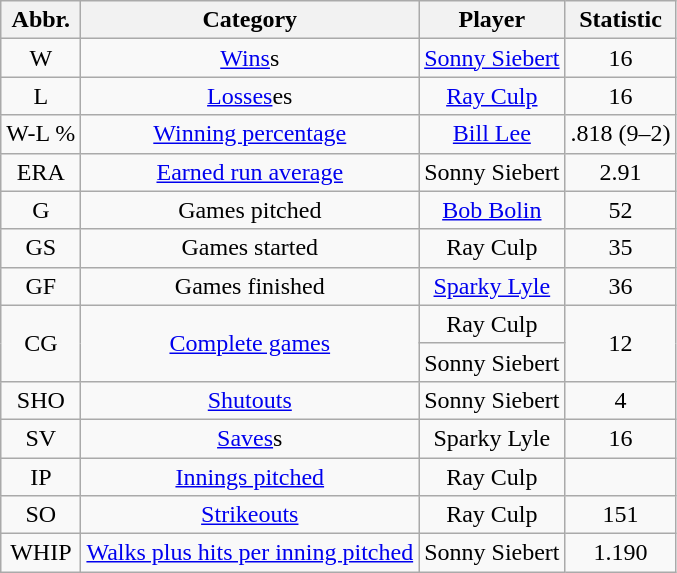<table class="wikitable sortable" style="text-align:center;">
<tr>
<th>Abbr.</th>
<th>Category</th>
<th>Player</th>
<th>Statistic</th>
</tr>
<tr>
<td>W</td>
<td><a href='#'>Wins</a>s</td>
<td><a href='#'>Sonny Siebert</a></td>
<td>16</td>
</tr>
<tr>
<td>L</td>
<td><a href='#'>Losses</a>es</td>
<td><a href='#'>Ray Culp</a></td>
<td>16</td>
</tr>
<tr>
<td>W-L %</td>
<td><a href='#'>Winning percentage</a></td>
<td><a href='#'>Bill Lee</a></td>
<td>.818 (9–2)</td>
</tr>
<tr>
<td>ERA</td>
<td><a href='#'>Earned run average</a></td>
<td>Sonny Siebert</td>
<td>2.91</td>
</tr>
<tr>
<td>G</td>
<td>Games pitched</td>
<td><a href='#'>Bob Bolin</a></td>
<td>52</td>
</tr>
<tr>
<td>GS</td>
<td>Games started</td>
<td>Ray Culp</td>
<td>35</td>
</tr>
<tr>
<td>GF</td>
<td>Games finished</td>
<td><a href='#'>Sparky Lyle</a></td>
<td>36</td>
</tr>
<tr>
<td rowspan=2>CG</td>
<td rowspan=2><a href='#'>Complete games</a></td>
<td>Ray Culp</td>
<td rowspan=2>12</td>
</tr>
<tr>
<td>Sonny Siebert</td>
</tr>
<tr>
<td>SHO</td>
<td><a href='#'>Shutouts</a></td>
<td>Sonny Siebert</td>
<td>4</td>
</tr>
<tr>
<td>SV</td>
<td><a href='#'>Saves</a>s</td>
<td>Sparky Lyle</td>
<td>16</td>
</tr>
<tr>
<td>IP</td>
<td><a href='#'>Innings pitched</a></td>
<td>Ray Culp</td>
<td></td>
</tr>
<tr>
<td>SO</td>
<td><a href='#'>Strikeouts</a></td>
<td>Ray Culp</td>
<td>151</td>
</tr>
<tr>
<td>WHIP</td>
<td><a href='#'>Walks plus hits per inning pitched</a></td>
<td>Sonny Siebert</td>
<td>1.190</td>
</tr>
</table>
